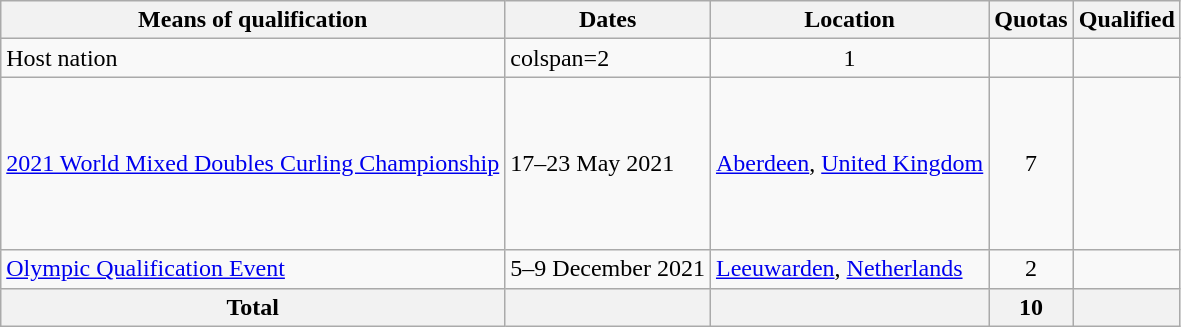<table class="wikitable">
<tr>
<th>Means of qualification</th>
<th>Dates</th>
<th>Location</th>
<th>Quotas</th>
<th>Qualified</th>
</tr>
<tr>
<td>Host nation</td>
<td>colspan=2 </td>
<td align=center>1</td>
<td></td>
</tr>
<tr>
<td><a href='#'>2021 World Mixed Doubles Curling Championship</a></td>
<td>17–23 May 2021</td>
<td> <a href='#'>Aberdeen</a>, <a href='#'>United Kingdom</a></td>
<td align=center>7</td>
<td><br><br><br><br><br><br></td>
</tr>
<tr>
<td><a href='#'>Olympic Qualification Event</a></td>
<td>5–9 December 2021</td>
<td> <a href='#'>Leeuwarden</a>, <a href='#'>Netherlands</a></td>
<td align=center>2</td>
<td><br></td>
</tr>
<tr>
<th>Total</th>
<th></th>
<th></th>
<th>10</th>
<th></th>
</tr>
</table>
